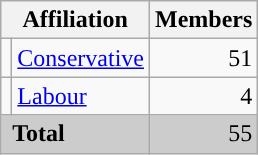<table class="wikitable">
<tr>
<th colspan="2">Affiliation</th>
<th>Members</th>
</tr>
<tr>
<td></td>
<td><a href='#'>Conservative</a></td>
<td style="text-align:right;">51</td>
</tr>
<tr>
<td></td>
<td><a href='#'>Labour</a></td>
<td style="text-align:right;">4</td>
</tr>
<tr style="background:#ccc;">
<td colspan="2"> <strong>Total</strong></td>
<td style="text-align:right;">55</td>
</tr>
</table>
